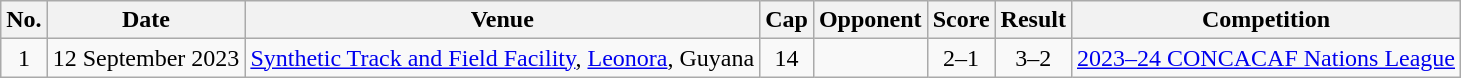<table class="wikitable sortable">
<tr>
<th scope=col>No.</th>
<th scope=col>Date</th>
<th scope=col>Venue</th>
<th scope=col>Cap</th>
<th scope=col>Opponent</th>
<th scope=col>Score</th>
<th scope=col>Result</th>
<th scope=col>Competition</th>
</tr>
<tr>
<td style="text-align: center;">1</td>
<td>12 September 2023</td>
<td><a href='#'>Synthetic Track and Field Facility</a>, <a href='#'>Leonora</a>, Guyana</td>
<td style="text-align: center;">14</td>
<td></td>
<td style="text-align: center;">2–1</td>
<td style="text-align: center;">3–2</td>
<td><a href='#'>2023–24 CONCACAF Nations League</a></td>
</tr>
</table>
